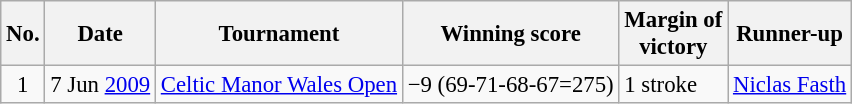<table class="wikitable" style="font-size:95%;">
<tr>
<th>No.</th>
<th>Date</th>
<th>Tournament</th>
<th>Winning score</th>
<th>Margin of<br>victory</th>
<th>Runner-up</th>
</tr>
<tr>
<td align=center>1</td>
<td align=right>7 Jun <a href='#'>2009</a></td>
<td><a href='#'>Celtic Manor Wales Open</a></td>
<td>−9 (69-71-68-67=275)</td>
<td>1 stroke</td>
<td> <a href='#'>Niclas Fasth</a></td>
</tr>
</table>
